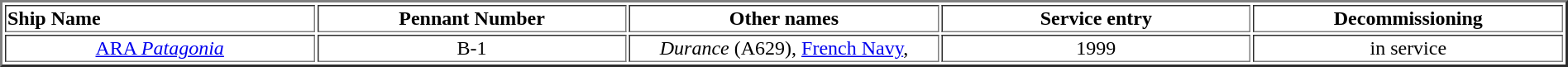<table width="100%" border="2">
<tr>
<th width="16%" align="left">Ship Name</th>
<th width="16%" align="center">Pennant Number</th>
<th width="16%" align="center">Other names</th>
<th width="16%" align="center">Service entry</th>
<th width="16%" align="center">Decommissioning</th>
</tr>
<tr>
<td align="center"><a href='#'>ARA <em>Patagonia</em></a></td>
<td align="center">B-1</td>
<td align="center"><em>Durance</em> (A629), <a href='#'>French Navy</a>, </td>
<td align="center">1999</td>
<td align="center">in service</td>
</tr>
</table>
